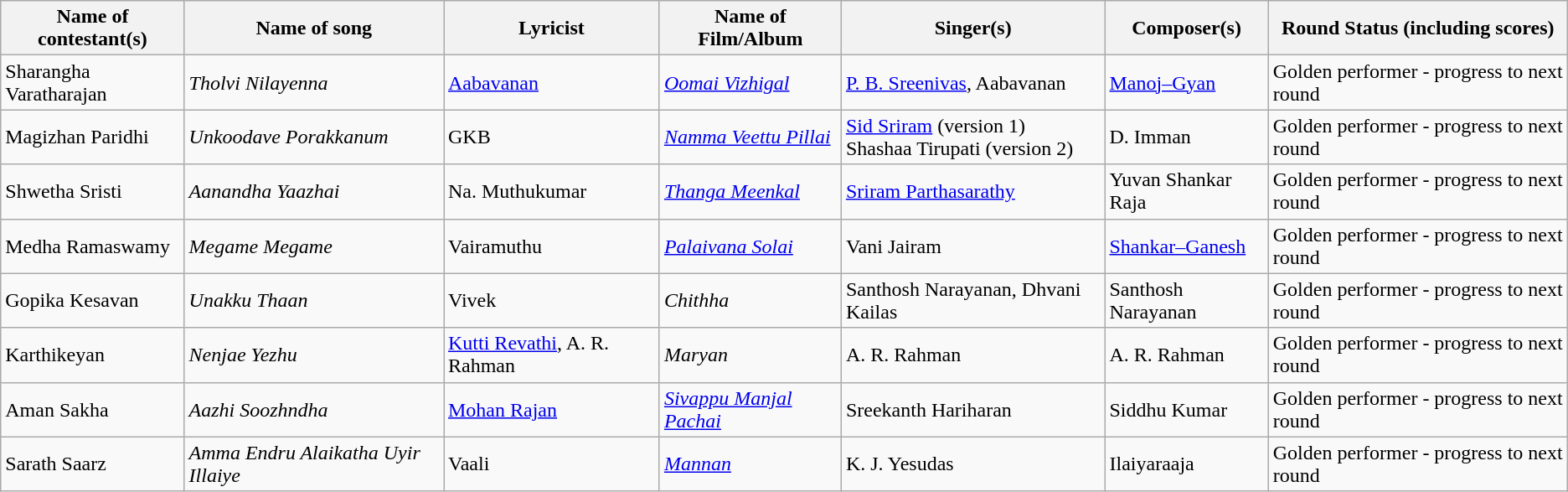<table class="wikitable">
<tr>
<th>Name of contestant(s)</th>
<th>Name of song</th>
<th>Lyricist</th>
<th>Name of Film/Album</th>
<th>Singer(s)</th>
<th>Composer(s)</th>
<th>Round Status (including scores)</th>
</tr>
<tr>
<td>Sharangha Varatharajan</td>
<td><em>Tholvi Nilayenna</em></td>
<td><a href='#'>Aabavanan</a></td>
<td><a href='#'><em>Oomai Vizhigal</em></a></td>
<td><a href='#'>P. B. Sreenivas</a>, Aabavanan</td>
<td><a href='#'>Manoj–Gyan</a></td>
<td>Golden performer - progress to next round</td>
</tr>
<tr>
<td>Magizhan Paridhi</td>
<td><em>Unkoodave Porakkanum</em></td>
<td>GKB</td>
<td><a href='#'><em>Namma Veettu Pillai</em></a></td>
<td><a href='#'>Sid Sriram</a> (version 1)<br>Shashaa Tirupati (version 2)</td>
<td>D. Imman</td>
<td>Golden performer - progress to next round</td>
</tr>
<tr>
<td>Shwetha Sristi</td>
<td><em>Aanandha Yaazhai</em></td>
<td>Na. Muthukumar</td>
<td><a href='#'><em>Thanga Meenkal</em></a></td>
<td><a href='#'>Sriram Parthasarathy</a></td>
<td>Yuvan Shankar Raja</td>
<td>Golden performer - progress to next round</td>
</tr>
<tr>
<td>Medha Ramaswamy</td>
<td><em>Megame Megame</em></td>
<td>Vairamuthu</td>
<td><a href='#'><em>Palaivana Solai</em></a></td>
<td>Vani Jairam</td>
<td><a href='#'>Shankar–Ganesh</a></td>
<td>Golden performer - progress to next round</td>
</tr>
<tr>
<td>Gopika Kesavan</td>
<td><em>Unakku Thaan</em></td>
<td>Vivek</td>
<td><em>Chithha</em></td>
<td>Santhosh Narayanan, Dhvani Kailas</td>
<td>Santhosh Narayanan</td>
<td>Golden performer - progress to next round</td>
</tr>
<tr>
<td>Karthikeyan</td>
<td><em>Nenjae Yezhu</em></td>
<td><a href='#'>Kutti Revathi</a>, A. R. Rahman</td>
<td><em>Maryan</em></td>
<td>A. R. Rahman</td>
<td>A. R. Rahman</td>
<td>Golden performer - progress to next round</td>
</tr>
<tr>
<td>Aman Sakha</td>
<td><em>Aazhi Soozhndha</em></td>
<td><a href='#'>Mohan Rajan</a></td>
<td><a href='#'><em>Sivappu Manjal Pachai</em></a></td>
<td>Sreekanth Hariharan</td>
<td>Siddhu Kumar</td>
<td>Golden performer - progress to next round</td>
</tr>
<tr>
<td>Sarath Saarz</td>
<td><em>Amma Endru Alaikatha Uyir Illaiye</em></td>
<td>Vaali</td>
<td><a href='#'><em>Mannan</em></a></td>
<td>K. J. Yesudas</td>
<td>Ilaiyaraaja</td>
<td>Golden performer - progress to next round</td>
</tr>
</table>
